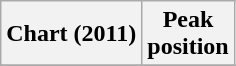<table class="wikitable sortable">
<tr>
<th align="left">Chart (2011)</th>
<th align="center">Peak<br>position</th>
</tr>
<tr>
</tr>
</table>
